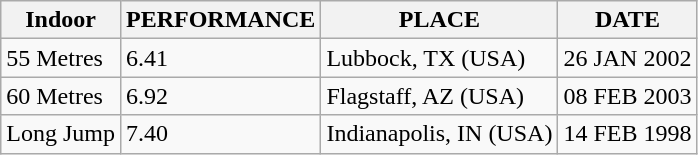<table class="wikitable">
<tr>
<th>Indoor</th>
<th>PERFORMANCE</th>
<th>PLACE</th>
<th>DATE</th>
</tr>
<tr>
<td>55 Metres</td>
<td>6.41</td>
<td>Lubbock, TX (USA)</td>
<td>26 JAN 2002</td>
</tr>
<tr>
<td>60 Metres</td>
<td>6.92</td>
<td>Flagstaff, AZ (USA)</td>
<td>08 FEB 2003</td>
</tr>
<tr>
<td>Long Jump</td>
<td>7.40</td>
<td>Indianapolis, IN (USA)</td>
<td>14 FEB 1998</td>
</tr>
</table>
